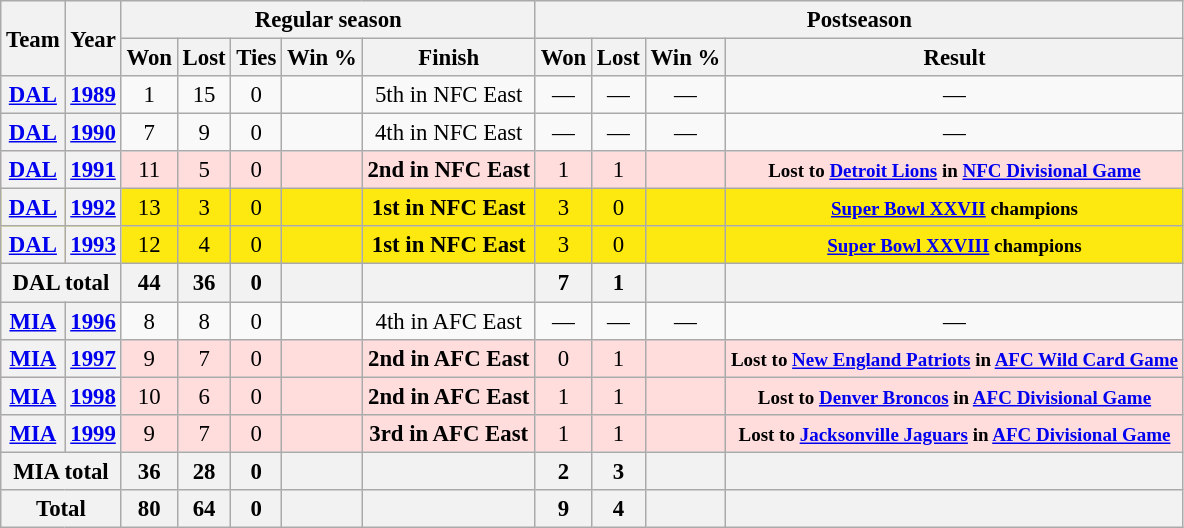<table class="wikitable" style="font-size: 95%; text-align:center;">
<tr>
<th rowspan="2">Team</th>
<th rowspan="2">Year</th>
<th colspan="5">Regular season</th>
<th colspan="4">Postseason</th>
</tr>
<tr>
<th>Won</th>
<th>Lost</th>
<th>Ties</th>
<th>Win %</th>
<th>Finish</th>
<th>Won</th>
<th>Lost</th>
<th>Win %</th>
<th>Result</th>
</tr>
<tr>
<th><a href='#'>DAL</a></th>
<th><a href='#'>1989</a></th>
<td>1</td>
<td>15</td>
<td>0</td>
<td></td>
<td>5th in NFC East</td>
<td>—</td>
<td>—</td>
<td>—</td>
<td>—</td>
</tr>
<tr>
<th><a href='#'>DAL</a></th>
<th><a href='#'>1990</a></th>
<td>7</td>
<td>9</td>
<td>0</td>
<td></td>
<td>4th in NFC East</td>
<td>—</td>
<td>—</td>
<td>—</td>
<td>—</td>
</tr>
<tr style="background:#fdd;">
<th><a href='#'>DAL</a></th>
<th><a href='#'>1991</a></th>
<td>11</td>
<td>5</td>
<td>0</td>
<td></td>
<td><strong>2nd in NFC East</strong></td>
<td>1</td>
<td>1</td>
<td></td>
<td><small><strong>Lost to <a href='#'>Detroit Lions</a> in <a href='#'>NFC Divisional Game</a></strong></small></td>
</tr>
<tr style="background:#FDE910;">
<th><a href='#'>DAL</a></th>
<th><a href='#'>1992</a></th>
<td>13</td>
<td>3</td>
<td>0</td>
<td></td>
<td><strong>1st in NFC East</strong></td>
<td>3</td>
<td>0</td>
<td></td>
<td><small><strong><a href='#'>Super Bowl XXVII</a> champions</strong></small></td>
</tr>
<tr style="background:#FDE910;">
<th><a href='#'>DAL</a></th>
<th><a href='#'>1993</a></th>
<td>12</td>
<td>4</td>
<td>0</td>
<td></td>
<td><strong>1st in NFC East</strong></td>
<td>3</td>
<td>0</td>
<td></td>
<td><small><strong><a href='#'>Super Bowl XXVIII</a> champions</strong></small></td>
</tr>
<tr>
<th colspan="2">DAL total</th>
<th>44</th>
<th>36</th>
<th>0</th>
<th></th>
<th></th>
<th>7</th>
<th>1</th>
<th></th>
<th></th>
</tr>
<tr>
<th><a href='#'>MIA</a></th>
<th><a href='#'>1996</a></th>
<td>8</td>
<td>8</td>
<td>0</td>
<td></td>
<td>4th in AFC East</td>
<td>—</td>
<td>—</td>
<td>—</td>
<td>—</td>
</tr>
<tr style="background:#fdd;">
<th><a href='#'>MIA</a></th>
<th><a href='#'>1997</a></th>
<td>9</td>
<td>7</td>
<td>0</td>
<td></td>
<td><strong>2nd in AFC East</strong></td>
<td>0</td>
<td>1</td>
<td></td>
<td><small><strong>Lost to <a href='#'>New England Patriots</a> in <a href='#'>AFC Wild Card Game</a></strong></small></td>
</tr>
<tr style="background:#fdd;">
<th><a href='#'>MIA</a></th>
<th><a href='#'>1998</a></th>
<td>10</td>
<td>6</td>
<td>0</td>
<td></td>
<td><strong>2nd in AFC East</strong></td>
<td>1</td>
<td>1</td>
<td></td>
<td><small><strong>Lost to <a href='#'>Denver Broncos</a> in <a href='#'>AFC Divisional Game</a></strong></small></td>
</tr>
<tr style="background:#fdd;">
<th><a href='#'>MIA</a></th>
<th><a href='#'>1999</a></th>
<td>9</td>
<td>7</td>
<td>0</td>
<td></td>
<td><strong>3rd in AFC East</strong></td>
<td>1</td>
<td>1</td>
<td></td>
<td><small><strong>Lost to <a href='#'>Jacksonville Jaguars</a> in <a href='#'>AFC Divisional Game</a></strong></small></td>
</tr>
<tr>
<th colspan="2">MIA total</th>
<th>36</th>
<th>28</th>
<th>0</th>
<th></th>
<th></th>
<th>2</th>
<th>3</th>
<th></th>
<th></th>
</tr>
<tr>
<th colspan="2">Total</th>
<th>80</th>
<th>64</th>
<th>0</th>
<th></th>
<th></th>
<th>9</th>
<th>4</th>
<th></th>
<th></th>
</tr>
</table>
